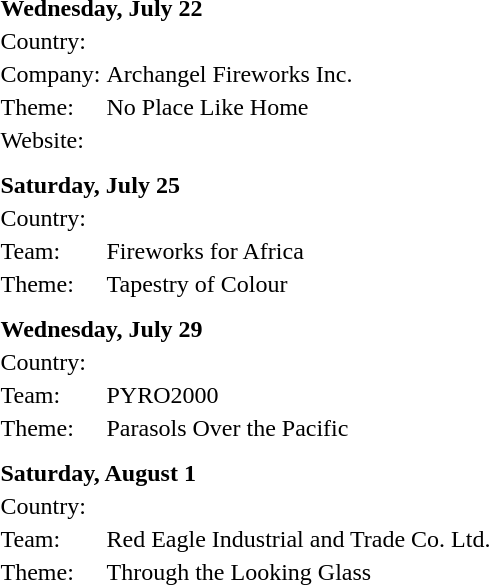<table border="0">
<tr>
<td colspan="2"><strong>Wednesday, July 22</strong></td>
</tr>
<tr>
<td>Country:</td>
<td></td>
</tr>
<tr>
<td>Company:</td>
<td>Archangel Fireworks Inc.</td>
</tr>
<tr>
<td>Theme:</td>
<td>No Place Like Home</td>
</tr>
<tr>
<td>Website:</td>
<td></td>
</tr>
<tr>
<td colspan="2"></td>
</tr>
<tr>
<td></td>
</tr>
<tr>
<td colspan="2"><strong>Saturday, July 25</strong></td>
</tr>
<tr>
<td>Country:</td>
<td></td>
</tr>
<tr>
<td>Team:</td>
<td>Fireworks for Africa</td>
</tr>
<tr>
<td>Theme:</td>
<td>Tapestry of Colour</td>
</tr>
<tr>
<td colspan="2"></td>
</tr>
<tr>
<td></td>
</tr>
<tr>
<td colspan="2"><strong>Wednesday, July 29</strong></td>
</tr>
<tr>
<td>Country:</td>
<td></td>
</tr>
<tr>
<td>Team:</td>
<td>PYRO2000</td>
</tr>
<tr>
<td>Theme:</td>
<td>Parasols Over the Pacific</td>
</tr>
<tr>
<td colspan="2"></td>
</tr>
<tr>
<td></td>
</tr>
<tr>
<td colspan="2"><strong>Saturday, August 1</strong></td>
</tr>
<tr>
<td>Country:</td>
<td></td>
</tr>
<tr>
<td>Team:</td>
<td>Red Eagle Industrial and Trade Co. Ltd.</td>
</tr>
<tr>
<td>Theme:</td>
<td>Through the Looking Glass</td>
</tr>
<tr>
<td colspan="2"></td>
</tr>
</table>
